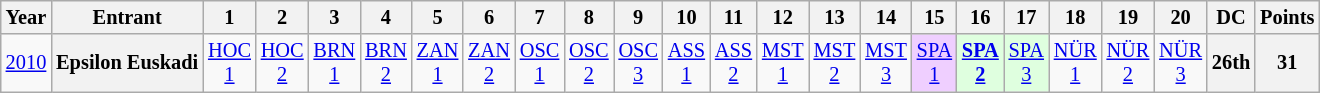<table class="wikitable" style="text-align:center; font-size:85%">
<tr>
<th>Year</th>
<th>Entrant</th>
<th>1</th>
<th>2</th>
<th>3</th>
<th>4</th>
<th>5</th>
<th>6</th>
<th>7</th>
<th>8</th>
<th>9</th>
<th>10</th>
<th>11</th>
<th>12</th>
<th>13</th>
<th>14</th>
<th>15</th>
<th>16</th>
<th>17</th>
<th>18</th>
<th>19</th>
<th>20</th>
<th>DC</th>
<th>Points</th>
</tr>
<tr>
<td><a href='#'>2010</a></td>
<th>Epsilon Euskadi</th>
<td><a href='#'>HOC<br>1</a></td>
<td><a href='#'>HOC<br>2</a></td>
<td><a href='#'>BRN<br>1</a></td>
<td><a href='#'>BRN<br>2</a></td>
<td><a href='#'>ZAN<br>1</a></td>
<td><a href='#'>ZAN<br>2</a></td>
<td><a href='#'>OSC<br>1</a></td>
<td><a href='#'>OSC<br>2</a></td>
<td><a href='#'>OSC<br>3</a></td>
<td><a href='#'>ASS<br>1</a></td>
<td><a href='#'>ASS<br>2</a></td>
<td><a href='#'>MST<br>1</a></td>
<td><a href='#'>MST<br>2</a></td>
<td><a href='#'>MST<br>3</a></td>
<td style="background:#efcfff;"><a href='#'>SPA<br>1</a><br></td>
<td style="background:#dfffdf;"><strong><a href='#'>SPA<br>2</a></strong><br></td>
<td style="background:#dfffdf;"><a href='#'>SPA<br>3</a><br></td>
<td><a href='#'>NÜR<br>1</a></td>
<td><a href='#'>NÜR<br>2</a></td>
<td><a href='#'>NÜR<br>3</a></td>
<th>26th</th>
<th>31</th>
</tr>
</table>
